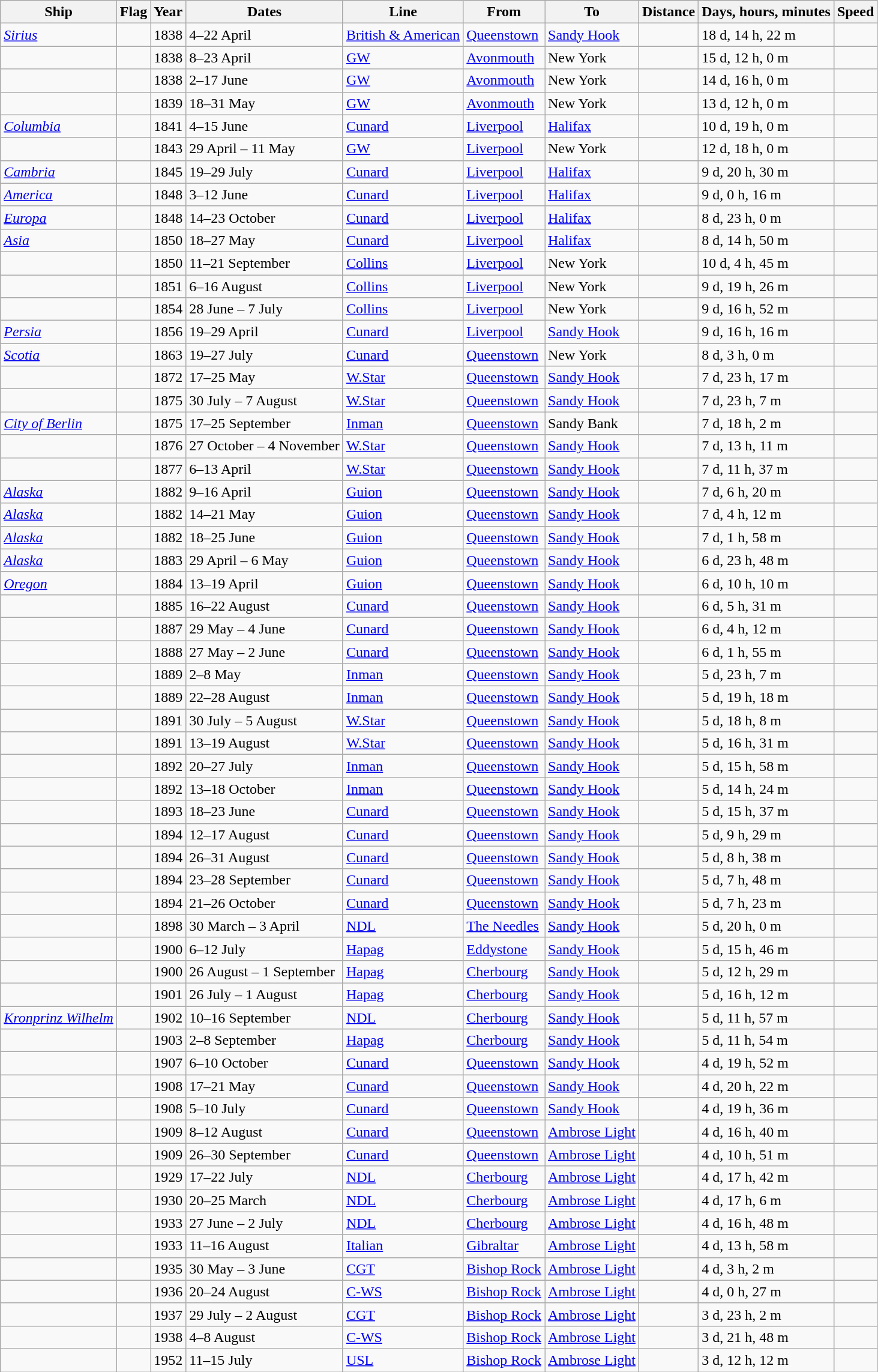<table class="wikitable">
<tr>
<th>Ship</th>
<th>Flag</th>
<th>Year</th>
<th>Dates</th>
<th>Line</th>
<th>From</th>
<th>To</th>
<th>Distance</th>
<th>Days, hours, minutes</th>
<th>Speed</th>
</tr>
<tr>
<td><em><a href='#'>Sirius</a></em></td>
<td></td>
<td>1838</td>
<td>4–22 April</td>
<td><a href='#'>British & American</a></td>
<td><a href='#'>Queenstown</a></td>
<td><a href='#'>Sandy Hook</a></td>
<td></td>
<td>18 d, 14 h, 22 m</td>
<td></td>
</tr>
<tr>
<td></td>
<td></td>
<td>1838</td>
<td>8–23 April</td>
<td><a href='#'>GW</a></td>
<td><a href='#'>Avonmouth</a></td>
<td>New York</td>
<td></td>
<td>15 d, 12 h, 0 m</td>
<td></td>
</tr>
<tr>
<td></td>
<td></td>
<td>1838</td>
<td>2–17 June</td>
<td><a href='#'>GW</a></td>
<td><a href='#'>Avonmouth</a></td>
<td>New York</td>
<td></td>
<td>14 d, 16 h, 0 m</td>
<td></td>
</tr>
<tr>
<td></td>
<td></td>
<td>1839</td>
<td>18–31 May</td>
<td><a href='#'>GW</a></td>
<td><a href='#'>Avonmouth</a></td>
<td>New York</td>
<td></td>
<td>13 d, 12 h, 0 m</td>
<td></td>
</tr>
<tr>
<td><a href='#'><em>Columbia</em></a></td>
<td></td>
<td>1841</td>
<td>4–15 June</td>
<td><a href='#'>Cunard</a></td>
<td><a href='#'>Liverpool</a></td>
<td><a href='#'>Halifax</a></td>
<td></td>
<td>10 d, 19 h, 0 m</td>
<td></td>
</tr>
<tr>
<td></td>
<td></td>
<td>1843</td>
<td>29 April – 11 May</td>
<td><a href='#'>GW</a></td>
<td><a href='#'>Liverpool</a></td>
<td>New York</td>
<td></td>
<td>12 d, 18 h, 0 m</td>
<td></td>
</tr>
<tr>
<td><a href='#'><em>Cambria</em></a></td>
<td></td>
<td>1845</td>
<td>19–29 July</td>
<td><a href='#'>Cunard</a></td>
<td><a href='#'>Liverpool</a></td>
<td><a href='#'>Halifax</a></td>
<td></td>
<td>9 d, 20 h, 30 m</td>
<td></td>
</tr>
<tr>
<td><a href='#'><em>America</em></a></td>
<td></td>
<td>1848</td>
<td>3–12 June</td>
<td><a href='#'>Cunard</a></td>
<td><a href='#'>Liverpool</a></td>
<td><a href='#'>Halifax</a></td>
<td></td>
<td>9 d, 0 h, 16 m</td>
<td></td>
</tr>
<tr>
<td><a href='#'><em>Europa</em></a></td>
<td></td>
<td>1848</td>
<td>14–23 October</td>
<td><a href='#'>Cunard</a></td>
<td><a href='#'>Liverpool</a></td>
<td><a href='#'>Halifax</a></td>
<td></td>
<td>8 d, 23 h, 0 m</td>
<td></td>
</tr>
<tr>
<td><a href='#'><em>Asia</em></a></td>
<td></td>
<td>1850</td>
<td>18–27 May</td>
<td><a href='#'>Cunard</a></td>
<td><a href='#'>Liverpool</a></td>
<td><a href='#'>Halifax</a></td>
<td></td>
<td>8 d, 14 h, 50 m</td>
<td></td>
</tr>
<tr>
<td></td>
<td></td>
<td>1850</td>
<td>11–21 September</td>
<td><a href='#'>Collins</a></td>
<td><a href='#'>Liverpool</a></td>
<td>New York</td>
<td></td>
<td>10 d, 4 h, 45 m</td>
<td></td>
</tr>
<tr>
<td></td>
<td></td>
<td>1851</td>
<td>6–16 August</td>
<td><a href='#'>Collins</a></td>
<td><a href='#'>Liverpool</a></td>
<td>New York</td>
<td></td>
<td>9 d, 19 h, 26 m</td>
<td></td>
</tr>
<tr>
<td></td>
<td></td>
<td>1854</td>
<td>28 June – 7 July</td>
<td><a href='#'>Collins</a></td>
<td><a href='#'>Liverpool</a></td>
<td>New York</td>
<td></td>
<td>9 d, 16 h, 52 m</td>
<td></td>
</tr>
<tr>
<td><a href='#'><em>Persia</em></a></td>
<td></td>
<td>1856</td>
<td>19–29 April</td>
<td><a href='#'>Cunard</a></td>
<td><a href='#'>Liverpool</a></td>
<td><a href='#'>Sandy Hook</a></td>
<td></td>
<td>9 d, 16 h, 16 m</td>
<td></td>
</tr>
<tr>
<td><a href='#'><em>Scotia</em></a></td>
<td></td>
<td>1863</td>
<td>19–27 July</td>
<td><a href='#'>Cunard</a></td>
<td><a href='#'>Queenstown</a></td>
<td>New York</td>
<td></td>
<td>8 d, 3 h, 0 m</td>
<td></td>
</tr>
<tr>
<td></td>
<td></td>
<td>1872</td>
<td>17–25 May</td>
<td><a href='#'>W.Star</a></td>
<td><a href='#'>Queenstown</a></td>
<td><a href='#'>Sandy Hook</a></td>
<td></td>
<td>7 d, 23 h, 17 m</td>
<td></td>
</tr>
<tr>
<td></td>
<td></td>
<td>1875</td>
<td>30 July – 7 August</td>
<td><a href='#'>W.Star</a></td>
<td><a href='#'>Queenstown</a></td>
<td><a href='#'>Sandy Hook</a></td>
<td></td>
<td>7 d, 23 h, 7 m</td>
<td></td>
</tr>
<tr>
<td><a href='#'><em>City of Berlin</em></a></td>
<td></td>
<td>1875</td>
<td>17–25 September</td>
<td><a href='#'>Inman</a></td>
<td><a href='#'>Queenstown</a></td>
<td>Sandy Bank</td>
<td></td>
<td>7 d, 18 h, 2 m</td>
<td></td>
</tr>
<tr>
<td></td>
<td></td>
<td>1876</td>
<td>27 October – 4 November</td>
<td><a href='#'>W.Star</a></td>
<td><a href='#'>Queenstown</a></td>
<td><a href='#'>Sandy Hook</a></td>
<td></td>
<td>7 d, 13 h, 11 m</td>
<td></td>
</tr>
<tr>
<td></td>
<td></td>
<td>1877</td>
<td>6–13 April</td>
<td><a href='#'>W.Star</a></td>
<td><a href='#'>Queenstown</a></td>
<td><a href='#'>Sandy Hook</a></td>
<td></td>
<td>7 d, 11 h, 37 m</td>
<td></td>
</tr>
<tr>
<td><a href='#'><em>Alaska</em></a></td>
<td></td>
<td>1882</td>
<td>9–16 April</td>
<td><a href='#'>Guion</a></td>
<td><a href='#'>Queenstown</a></td>
<td><a href='#'>Sandy Hook</a></td>
<td></td>
<td>7 d, 6 h, 20 m</td>
<td></td>
</tr>
<tr>
<td><a href='#'><em>Alaska</em></a></td>
<td></td>
<td>1882</td>
<td>14–21 May</td>
<td><a href='#'>Guion</a></td>
<td><a href='#'>Queenstown</a></td>
<td><a href='#'>Sandy Hook</a></td>
<td></td>
<td>7 d, 4 h, 12 m</td>
<td></td>
</tr>
<tr>
<td><a href='#'><em>Alaska</em></a></td>
<td></td>
<td>1882</td>
<td>18–25 June</td>
<td><a href='#'>Guion</a></td>
<td><a href='#'>Queenstown</a></td>
<td><a href='#'>Sandy Hook</a></td>
<td></td>
<td>7 d, 1 h, 58 m</td>
<td></td>
</tr>
<tr>
<td><a href='#'><em>Alaska</em></a></td>
<td></td>
<td>1883</td>
<td>29 April – 6 May</td>
<td><a href='#'>Guion</a></td>
<td><a href='#'>Queenstown</a></td>
<td><a href='#'>Sandy Hook</a></td>
<td></td>
<td>6 d, 23 h, 48 m</td>
<td></td>
</tr>
<tr>
<td><a href='#'><em>Oregon</em></a></td>
<td></td>
<td>1884</td>
<td>13–19 April</td>
<td><a href='#'>Guion</a></td>
<td><a href='#'>Queenstown</a></td>
<td><a href='#'>Sandy Hook</a></td>
<td></td>
<td>6 d, 10 h, 10 m</td>
<td></td>
</tr>
<tr>
<td></td>
<td></td>
<td>1885</td>
<td>16–22 August</td>
<td><a href='#'>Cunard</a></td>
<td><a href='#'>Queenstown</a></td>
<td><a href='#'>Sandy Hook</a></td>
<td></td>
<td>6 d, 5 h, 31 m</td>
<td></td>
</tr>
<tr>
<td></td>
<td></td>
<td>1887</td>
<td>29 May – 4 June</td>
<td><a href='#'>Cunard</a></td>
<td><a href='#'>Queenstown</a></td>
<td><a href='#'>Sandy Hook</a></td>
<td></td>
<td>6 d, 4 h, 12 m</td>
<td></td>
</tr>
<tr>
<td></td>
<td></td>
<td>1888</td>
<td>27 May – 2 June</td>
<td><a href='#'>Cunard</a></td>
<td><a href='#'>Queenstown</a></td>
<td><a href='#'>Sandy Hook</a></td>
<td></td>
<td>6 d, 1 h, 55 m</td>
<td></td>
</tr>
<tr>
<td></td>
<td></td>
<td>1889</td>
<td>2–8 May</td>
<td><a href='#'>Inman</a></td>
<td><a href='#'>Queenstown</a></td>
<td><a href='#'>Sandy Hook</a></td>
<td></td>
<td>5 d, 23 h, 7 m</td>
<td></td>
</tr>
<tr>
<td></td>
<td></td>
<td>1889</td>
<td>22–28 August</td>
<td><a href='#'>Inman</a></td>
<td><a href='#'>Queenstown</a></td>
<td><a href='#'>Sandy Hook</a></td>
<td></td>
<td>5 d, 19 h, 18 m</td>
<td></td>
</tr>
<tr>
<td></td>
<td></td>
<td>1891</td>
<td>30 July – 5 August</td>
<td><a href='#'>W.Star</a></td>
<td><a href='#'>Queenstown</a></td>
<td><a href='#'>Sandy Hook</a></td>
<td></td>
<td>5 d, 18 h, 8 m</td>
<td></td>
</tr>
<tr>
<td></td>
<td></td>
<td>1891</td>
<td>13–19 August</td>
<td><a href='#'>W.Star</a></td>
<td><a href='#'>Queenstown</a></td>
<td><a href='#'>Sandy Hook</a></td>
<td></td>
<td>5 d, 16 h, 31 m</td>
<td></td>
</tr>
<tr>
<td></td>
<td></td>
<td>1892</td>
<td>20–27 July</td>
<td><a href='#'>Inman</a></td>
<td><a href='#'>Queenstown</a></td>
<td><a href='#'>Sandy Hook</a></td>
<td></td>
<td>5 d, 15 h, 58 m</td>
<td></td>
</tr>
<tr>
<td></td>
<td></td>
<td>1892</td>
<td>13–18 October</td>
<td><a href='#'>Inman</a></td>
<td><a href='#'>Queenstown</a></td>
<td><a href='#'>Sandy Hook</a></td>
<td></td>
<td>5 d, 14 h, 24 m</td>
<td></td>
</tr>
<tr>
<td></td>
<td></td>
<td>1893</td>
<td>18–23 June</td>
<td><a href='#'>Cunard</a></td>
<td><a href='#'>Queenstown</a></td>
<td><a href='#'>Sandy Hook</a></td>
<td></td>
<td>5 d, 15 h, 37 m</td>
<td></td>
</tr>
<tr>
<td></td>
<td></td>
<td>1894</td>
<td>12–17 August</td>
<td><a href='#'>Cunard</a></td>
<td><a href='#'>Queenstown</a></td>
<td><a href='#'>Sandy Hook</a></td>
<td></td>
<td>5 d, 9 h, 29 m</td>
<td></td>
</tr>
<tr>
<td></td>
<td></td>
<td>1894</td>
<td>26–31 August</td>
<td><a href='#'>Cunard</a></td>
<td><a href='#'>Queenstown</a></td>
<td><a href='#'>Sandy Hook</a></td>
<td></td>
<td>5 d, 8 h, 38 m</td>
<td></td>
</tr>
<tr>
<td></td>
<td></td>
<td>1894</td>
<td>23–28 September</td>
<td><a href='#'>Cunard</a></td>
<td><a href='#'>Queenstown</a></td>
<td><a href='#'>Sandy Hook</a></td>
<td></td>
<td>5 d, 7 h, 48 m</td>
<td></td>
</tr>
<tr>
<td></td>
<td></td>
<td>1894</td>
<td>21–26 October</td>
<td><a href='#'>Cunard</a></td>
<td><a href='#'>Queenstown</a></td>
<td><a href='#'>Sandy Hook</a></td>
<td></td>
<td>5 d, 7 h, 23 m</td>
<td></td>
</tr>
<tr>
<td></td>
<td></td>
<td>1898</td>
<td>30 March – 3 April</td>
<td><a href='#'>NDL</a></td>
<td><a href='#'>The Needles</a></td>
<td><a href='#'>Sandy Hook</a></td>
<td></td>
<td>5 d, 20 h, 0 m</td>
<td></td>
</tr>
<tr>
<td></td>
<td></td>
<td>1900</td>
<td>6–12 July</td>
<td><a href='#'>Hapag</a></td>
<td><a href='#'>Eddystone</a></td>
<td><a href='#'>Sandy Hook</a></td>
<td></td>
<td>5 d, 15 h, 46 m</td>
<td></td>
</tr>
<tr>
<td></td>
<td></td>
<td>1900</td>
<td>26 August – 1 September</td>
<td><a href='#'>Hapag</a></td>
<td><a href='#'>Cherbourg</a></td>
<td><a href='#'>Sandy Hook</a></td>
<td></td>
<td>5 d, 12 h, 29 m</td>
<td></td>
</tr>
<tr>
<td></td>
<td></td>
<td>1901</td>
<td>26 July – 1 August</td>
<td><a href='#'>Hapag</a></td>
<td><a href='#'>Cherbourg</a></td>
<td><a href='#'>Sandy Hook</a></td>
<td></td>
<td>5 d, 16 h, 12 m</td>
<td></td>
</tr>
<tr>
<td><a href='#'><em>Kronprinz Wilhelm</em></a></td>
<td></td>
<td>1902</td>
<td>10–16 September</td>
<td><a href='#'>NDL</a></td>
<td><a href='#'>Cherbourg</a></td>
<td><a href='#'>Sandy Hook</a></td>
<td></td>
<td>5 d, 11 h, 57 m</td>
<td></td>
</tr>
<tr>
<td></td>
<td></td>
<td>1903</td>
<td>2–8 September</td>
<td><a href='#'>Hapag</a></td>
<td><a href='#'>Cherbourg</a></td>
<td><a href='#'>Sandy Hook</a></td>
<td></td>
<td>5 d, 11 h, 54 m</td>
<td></td>
</tr>
<tr>
<td></td>
<td></td>
<td>1907</td>
<td>6–10 October</td>
<td><a href='#'>Cunard</a></td>
<td><a href='#'>Queenstown</a></td>
<td><a href='#'>Sandy Hook</a></td>
<td></td>
<td>4 d, 19 h, 52 m</td>
<td></td>
</tr>
<tr>
<td></td>
<td></td>
<td>1908</td>
<td>17–21 May</td>
<td><a href='#'>Cunard</a></td>
<td><a href='#'>Queenstown</a></td>
<td><a href='#'>Sandy Hook</a></td>
<td></td>
<td>4 d, 20 h, 22 m</td>
<td></td>
</tr>
<tr>
<td></td>
<td></td>
<td>1908</td>
<td>5–10 July</td>
<td><a href='#'>Cunard</a></td>
<td><a href='#'>Queenstown</a></td>
<td><a href='#'>Sandy Hook</a></td>
<td></td>
<td>4 d, 19 h, 36 m</td>
<td></td>
</tr>
<tr>
<td></td>
<td></td>
<td>1909</td>
<td>8–12 August</td>
<td><a href='#'>Cunard</a></td>
<td><a href='#'>Queenstown</a></td>
<td><a href='#'>Ambrose Light</a></td>
<td></td>
<td>4 d, 16 h, 40 m</td>
<td></td>
</tr>
<tr>
<td></td>
<td></td>
<td>1909</td>
<td>26–30 September</td>
<td><a href='#'>Cunard</a></td>
<td><a href='#'>Queenstown</a></td>
<td><a href='#'>Ambrose Light</a></td>
<td></td>
<td>4 d, 10 h, 51 m</td>
<td></td>
</tr>
<tr>
<td></td>
<td></td>
<td>1929</td>
<td>17–22 July</td>
<td><a href='#'>NDL</a></td>
<td><a href='#'>Cherbourg</a></td>
<td><a href='#'>Ambrose Light</a></td>
<td></td>
<td>4 d, 17 h, 42 m</td>
<td></td>
</tr>
<tr>
<td></td>
<td></td>
<td>1930</td>
<td>20–25 March</td>
<td><a href='#'>NDL</a></td>
<td><a href='#'>Cherbourg</a></td>
<td><a href='#'>Ambrose Light</a></td>
<td></td>
<td>4 d, 17 h, 6 m</td>
<td></td>
</tr>
<tr>
<td></td>
<td></td>
<td>1933</td>
<td>27 June – 2 July</td>
<td><a href='#'>NDL</a></td>
<td><a href='#'>Cherbourg</a></td>
<td><a href='#'>Ambrose Light</a></td>
<td></td>
<td>4 d, 16 h, 48 m</td>
<td></td>
</tr>
<tr>
<td></td>
<td></td>
<td>1933</td>
<td>11–16 August</td>
<td><a href='#'>Italian</a></td>
<td><a href='#'>Gibraltar</a></td>
<td><a href='#'>Ambrose Light</a></td>
<td></td>
<td>4 d, 13 h, 58 m</td>
<td></td>
</tr>
<tr>
<td></td>
<td></td>
<td>1935</td>
<td>30 May – 3 June</td>
<td><a href='#'>CGT</a></td>
<td><a href='#'>Bishop Rock</a></td>
<td><a href='#'>Ambrose Light</a></td>
<td></td>
<td>4 d, 3 h, 2 m</td>
<td></td>
</tr>
<tr>
<td></td>
<td></td>
<td>1936</td>
<td>20–24 August</td>
<td><a href='#'>C-WS</a></td>
<td><a href='#'>Bishop Rock</a></td>
<td><a href='#'>Ambrose Light</a></td>
<td></td>
<td>4 d, 0 h, 27 m</td>
<td></td>
</tr>
<tr>
<td></td>
<td></td>
<td>1937</td>
<td>29 July – 2 August</td>
<td><a href='#'>CGT</a></td>
<td><a href='#'>Bishop Rock</a></td>
<td><a href='#'>Ambrose Light</a></td>
<td></td>
<td>3 d, 23 h, 2 m</td>
<td></td>
</tr>
<tr>
<td></td>
<td></td>
<td>1938</td>
<td>4–8 August</td>
<td><a href='#'>C-WS</a></td>
<td><a href='#'>Bishop Rock</a></td>
<td><a href='#'>Ambrose Light</a></td>
<td></td>
<td>3 d, 21 h, 48 m</td>
<td></td>
</tr>
<tr>
<td></td>
<td></td>
<td>1952</td>
<td>11–15 July</td>
<td><a href='#'>USL</a></td>
<td><a href='#'>Bishop Rock</a></td>
<td><a href='#'>Ambrose Light</a></td>
<td></td>
<td>3 d, 12 h, 12 m</td>
<td></td>
</tr>
</table>
